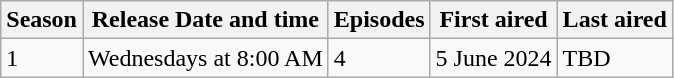<table class="wikitable">
<tr>
<th>Season</th>
<th>Release Date and time</th>
<th>Episodes</th>
<th>First aired</th>
<th>Last aired</th>
</tr>
<tr>
<td>1</td>
<td>Wednesdays at 8:00 AM</td>
<td>4</td>
<td>5 June 2024</td>
<td>TBD</td>
</tr>
</table>
